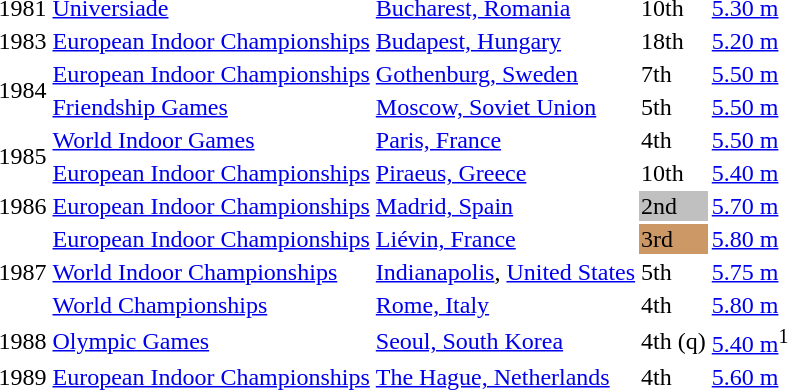<table>
<tr>
<td>1981</td>
<td><a href='#'>Universiade</a></td>
<td><a href='#'>Bucharest, Romania</a></td>
<td>10th</td>
<td><a href='#'>5.30 m</a></td>
</tr>
<tr>
<td>1983</td>
<td><a href='#'>European Indoor Championships</a></td>
<td><a href='#'>Budapest, Hungary</a></td>
<td>18th</td>
<td><a href='#'>5.20 m</a></td>
</tr>
<tr>
<td rowspan=2>1984</td>
<td><a href='#'>European Indoor Championships</a></td>
<td><a href='#'>Gothenburg, Sweden</a></td>
<td>7th</td>
<td><a href='#'>5.50 m</a></td>
</tr>
<tr>
<td><a href='#'>Friendship Games</a></td>
<td><a href='#'>Moscow, Soviet Union</a></td>
<td>5th</td>
<td><a href='#'>5.50 m</a></td>
</tr>
<tr>
<td rowspan=2>1985</td>
<td><a href='#'>World Indoor Games</a></td>
<td><a href='#'>Paris, France</a></td>
<td>4th</td>
<td><a href='#'>5.50 m</a></td>
</tr>
<tr>
<td><a href='#'>European Indoor Championships</a></td>
<td><a href='#'>Piraeus, Greece</a></td>
<td>10th</td>
<td><a href='#'>5.40 m</a></td>
</tr>
<tr>
<td>1986</td>
<td><a href='#'>European Indoor Championships</a></td>
<td><a href='#'>Madrid, Spain</a></td>
<td style="background:silver;">2nd</td>
<td><a href='#'>5.70 m</a></td>
</tr>
<tr>
<td rowspan=3>1987</td>
<td><a href='#'>European Indoor Championships</a></td>
<td><a href='#'>Liévin, France</a></td>
<td style="background:#c96;">3rd</td>
<td><a href='#'>5.80 m</a></td>
</tr>
<tr>
<td><a href='#'>World Indoor Championships</a></td>
<td><a href='#'>Indianapolis</a>, <a href='#'>United States</a></td>
<td>5th</td>
<td><a href='#'>5.75 m</a></td>
</tr>
<tr>
<td><a href='#'>World Championships</a></td>
<td><a href='#'>Rome, Italy</a></td>
<td>4th</td>
<td><a href='#'>5.80 m</a></td>
</tr>
<tr>
<td>1988</td>
<td><a href='#'>Olympic Games</a></td>
<td><a href='#'>Seoul, South Korea</a></td>
<td>4th (q)</td>
<td><a href='#'>5.40 m</a><sup>1</sup></td>
</tr>
<tr>
<td>1989</td>
<td><a href='#'>European Indoor Championships</a></td>
<td><a href='#'>The Hague, Netherlands</a></td>
<td>4th</td>
<td><a href='#'>5.60 m</a></td>
</tr>
</table>
